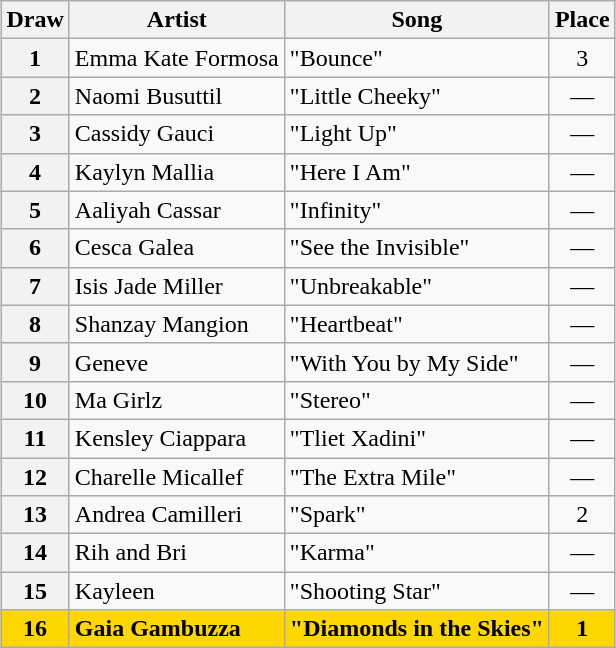<table class="sortable wikitable plainrowheaders" style="margin: 1em auto 1em auto">
<tr>
<th scope="col">Draw</th>
<th scope="col">Artist</th>
<th scope="col">Song</th>
<th>Place</th>
</tr>
<tr>
<th scope="row" style="text-align:center;">1</th>
<td>Emma Kate Formosa</td>
<td>"Bounce"</td>
<td align="center">3</td>
</tr>
<tr>
<th scope="row" style="text-align:center;">2</th>
<td>Naomi Busuttil</td>
<td>"Little Cheeky"</td>
<td align="center">—</td>
</tr>
<tr>
<th scope="row" style="text-align:center;">3</th>
<td>Cassidy Gauci</td>
<td>"Light Up"</td>
<td align="center">—</td>
</tr>
<tr>
<th scope="row" style="text-align:center;">4</th>
<td>Kaylyn Mallia</td>
<td>"Here I Am"</td>
<td align="center">—</td>
</tr>
<tr>
<th scope="row" style="text-align:center;">5</th>
<td>Aaliyah Cassar</td>
<td>"Infinity"</td>
<td align="center">—</td>
</tr>
<tr>
<th scope="row" style="text-align:center;">6</th>
<td>Cesca Galea</td>
<td>"See the Invisible"</td>
<td align="center">—</td>
</tr>
<tr>
<th scope="row" style="text-align:center;">7</th>
<td>Isis Jade Miller</td>
<td>"Unbreakable"</td>
<td align="center">—</td>
</tr>
<tr>
<th scope="row" style="text-align:center;">8</th>
<td>Shanzay Mangion</td>
<td>"Heartbeat"</td>
<td align="center">—</td>
</tr>
<tr>
<th scope="row" style="text-align:center;">9</th>
<td>Geneve</td>
<td>"With You by My Side"</td>
<td align="center">—</td>
</tr>
<tr>
<th scope="row" style="text-align:center;">10</th>
<td>Ma Girlz</td>
<td>"Stereo"</td>
<td align="center">—</td>
</tr>
<tr>
<th scope="row" style="text-align:center;">11</th>
<td>Kensley Ciappara</td>
<td>"Tliet Xadini"</td>
<td align="center">—</td>
</tr>
<tr>
<th scope="row" style="text-align:center;">12</th>
<td>Charelle Micallef</td>
<td>"The Extra Mile"</td>
<td align="center">—</td>
</tr>
<tr>
<th scope="row" style="text-align:center;">13</th>
<td>Andrea Camilleri</td>
<td>"Spark"</td>
<td align="center">2</td>
</tr>
<tr>
<th scope="row" style="text-align:center;">14</th>
<td>Rih and Bri</td>
<td>"Karma"</td>
<td align="center">—</td>
</tr>
<tr>
<th scope="row" style="text-align:center;">15</th>
<td>Kayleen</td>
<td>"Shooting Star"</td>
<td align="center">—</td>
</tr>
<tr bgcolor="gold" style="font-weight:bold;">
<th scope="row" style="text-align:center; font-weight:bold; background:gold;">16</th>
<td>Gaia Gambuzza</td>
<td>"Diamonds in the Skies"</td>
<td align="center">1</td>
</tr>
</table>
